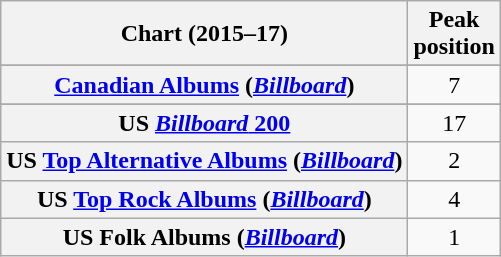<table class="wikitable sortable plainrowheaders" style="text-align:center">
<tr>
<th>Chart (2015–17)</th>
<th>Peak<br>position</th>
</tr>
<tr>
</tr>
<tr>
</tr>
<tr>
</tr>
<tr>
<th scope="row"><a href='#'>Canadian Albums</a> (<em><a href='#'>Billboard</a></em>)</th>
<td>7</td>
</tr>
<tr>
</tr>
<tr>
</tr>
<tr>
</tr>
<tr>
</tr>
<tr>
</tr>
<tr>
<th scope="row">US <a href='#'><em>Billboard</em> 200</a></th>
<td>17</td>
</tr>
<tr>
<th scope="row">US <a href='#'>Top Alternative Albums</a> (<em><a href='#'>Billboard</a></em>)</th>
<td>2</td>
</tr>
<tr>
<th scope="row">US <a href='#'>Top Rock Albums</a> (<em><a href='#'>Billboard</a></em>)</th>
<td>4</td>
</tr>
<tr>
<th scope="row">US Folk Albums (<em><a href='#'>Billboard</a></em>)</th>
<td>1</td>
</tr>
</table>
